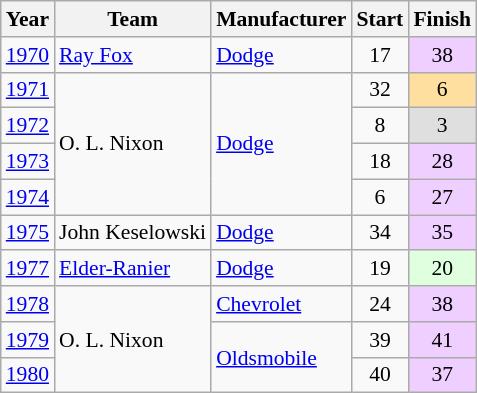<table class="wikitable" style="font-size: 90%;">
<tr>
<th>Year</th>
<th>Team</th>
<th>Manufacturer</th>
<th>Start</th>
<th>Finish</th>
</tr>
<tr>
<td><a href='#'>1970</a></td>
<td><a href='#'>Ray Fox</a></td>
<td><a href='#'>Dodge</a></td>
<td align=center>17</td>
<td align=center style="background:#EFCFFF;">38</td>
</tr>
<tr>
<td><a href='#'>1971</a></td>
<td rowspan=4>O. L. Nixon</td>
<td rowspan=4><a href='#'>Dodge</a></td>
<td align=center>32</td>
<td align=center style="background:#FFDF9F;">6</td>
</tr>
<tr>
<td><a href='#'>1972</a></td>
<td align=center>8</td>
<td align=center style="background:#DFDFDF;">3</td>
</tr>
<tr>
<td><a href='#'>1973</a></td>
<td align=center>18</td>
<td align=center style="background:#EFCFFF;">28</td>
</tr>
<tr>
<td><a href='#'>1974</a></td>
<td align=center>6</td>
<td align=center style="background:#EFCFFF;">27</td>
</tr>
<tr>
<td><a href='#'>1975</a></td>
<td>John Keselowski</td>
<td><a href='#'>Dodge</a></td>
<td align=center>34</td>
<td align=center style="background:#EFCFFF;">35</td>
</tr>
<tr>
<td><a href='#'>1977</a></td>
<td><a href='#'>Elder-Ranier</a></td>
<td><a href='#'>Dodge</a></td>
<td align=center>19</td>
<td align=center style="background:#DFFFDF;">20</td>
</tr>
<tr>
<td><a href='#'>1978</a></td>
<td rowspan=3>O. L. Nixon</td>
<td><a href='#'>Chevrolet</a></td>
<td align=center>24</td>
<td align=center style="background:#EFCFFF;">38</td>
</tr>
<tr>
<td><a href='#'>1979</a></td>
<td rowspan=2><a href='#'>Oldsmobile</a></td>
<td align=center>39</td>
<td align=center style="background:#EFCFFF;">41</td>
</tr>
<tr>
<td><a href='#'>1980</a></td>
<td align=center>40</td>
<td align=center style="background:#EFCFFF;">37</td>
</tr>
</table>
